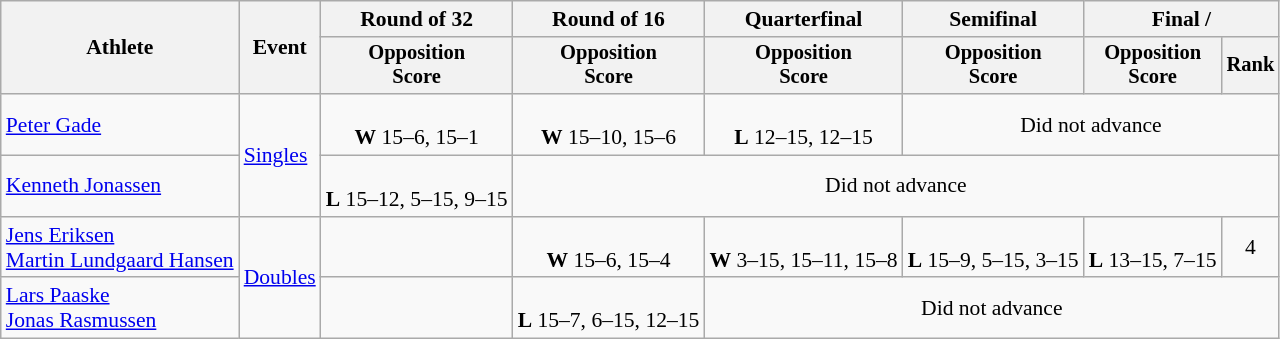<table class=wikitable style="font-size:90%">
<tr>
<th rowspan="2">Athlete</th>
<th rowspan="2">Event</th>
<th>Round of 32</th>
<th>Round of 16</th>
<th>Quarterfinal</th>
<th>Semifinal</th>
<th colspan=2>Final / </th>
</tr>
<tr style="font-size:95%">
<th>Opposition<br>Score</th>
<th>Opposition<br>Score</th>
<th>Opposition<br>Score</th>
<th>Opposition<br>Score</th>
<th>Opposition<br>Score</th>
<th>Rank</th>
</tr>
<tr align=center>
<td align=left><a href='#'>Peter Gade</a></td>
<td align=left rowspan=2><a href='#'>Singles</a></td>
<td><br><strong>W</strong> 15–6, 15–1</td>
<td><br><strong>W</strong> 15–10, 15–6</td>
<td><br><strong>L</strong> 12–15, 12–15</td>
<td colspan=3>Did not advance</td>
</tr>
<tr align=center>
<td align=left><a href='#'>Kenneth Jonassen</a></td>
<td><br><strong>L</strong> 15–12, 5–15, 9–15</td>
<td colspan=5>Did not advance</td>
</tr>
<tr align=center>
<td align=left><a href='#'>Jens Eriksen</a><br><a href='#'>Martin Lundgaard Hansen</a></td>
<td align=left rowspan=2><a href='#'>Doubles</a></td>
<td></td>
<td><br><strong>W</strong> 15–6, 15–4</td>
<td><br><strong>W</strong> 3–15, 15–11, 15–8</td>
<td><br><strong>L</strong> 15–9, 5–15, 3–15</td>
<td><br><strong>L</strong> 13–15, 7–15</td>
<td>4</td>
</tr>
<tr align=center>
<td align=left><a href='#'>Lars Paaske</a><br><a href='#'>Jonas Rasmussen</a></td>
<td></td>
<td><br><strong>L</strong> 15–7, 6–15, 12–15</td>
<td colspan=4>Did not advance</td>
</tr>
</table>
